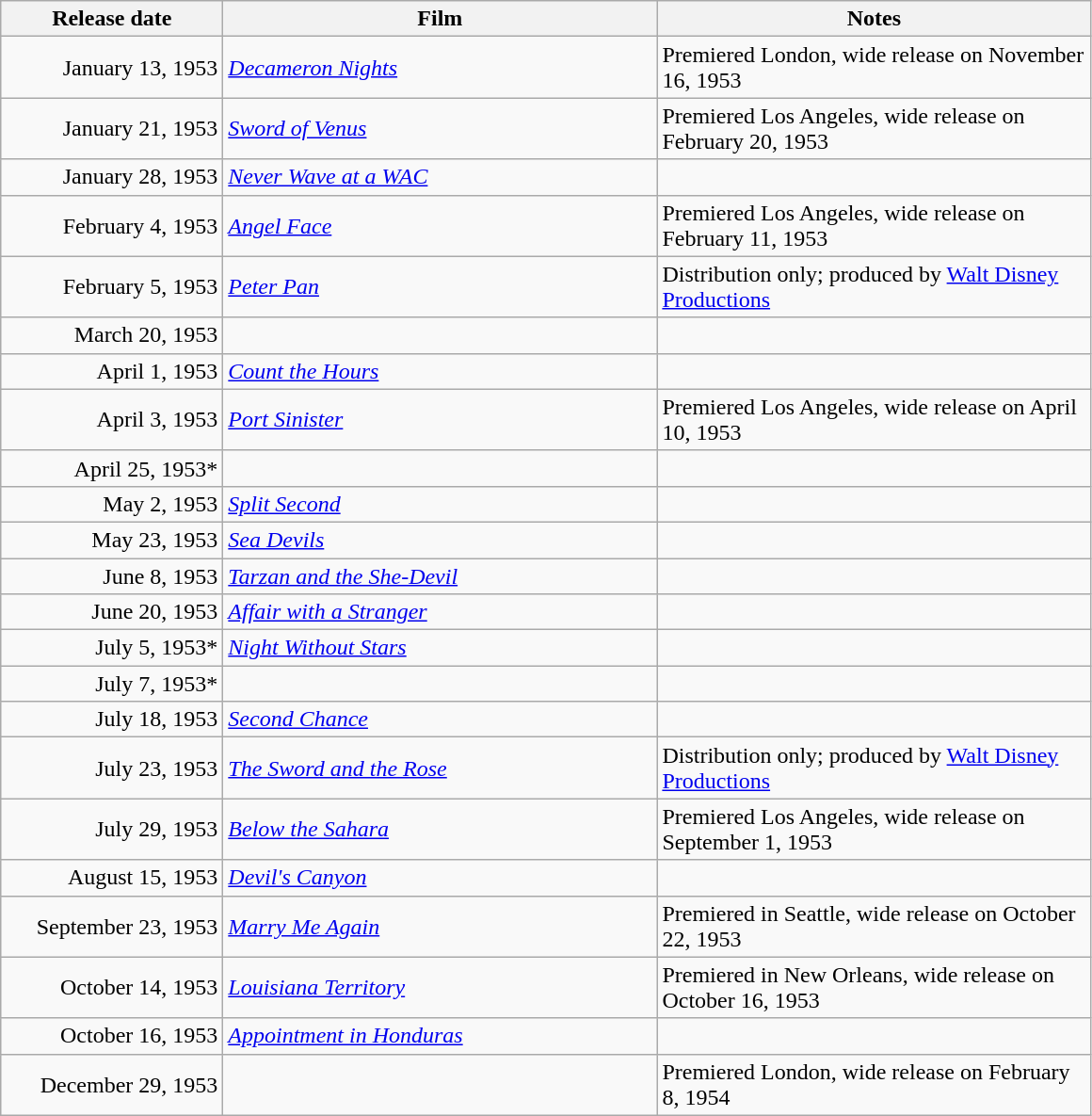<table class="wikitable sortable plainrowheaders">
<tr>
<th scope="col" style="width:150px">Release date</th>
<th scope="col" style="width:300px">Film</th>
<th scope="col" style="width:300px" class="unsortable">Notes</th>
</tr>
<tr>
<td style="text-align:right;">January 13, 1953</td>
<td><em><a href='#'>Decameron Nights</a></em></td>
<td>Premiered London, wide release on November 16, 1953</td>
</tr>
<tr>
<td style="text-align:right;">January 21, 1953</td>
<td><em><a href='#'>Sword of Venus</a></em></td>
<td>Premiered Los Angeles, wide release on February 20, 1953</td>
</tr>
<tr>
<td style="text-align:right;">January 28, 1953</td>
<td><em><a href='#'>Never Wave at a WAC</a></em></td>
<td></td>
</tr>
<tr>
<td style="text-align:right;">February 4, 1953</td>
<td><em><a href='#'>Angel Face</a></em></td>
<td>Premiered Los Angeles, wide release on February 11, 1953</td>
</tr>
<tr>
<td style="text-align:right;">February 5, 1953</td>
<td><em><a href='#'>Peter Pan</a></em></td>
<td>Distribution only; produced by <a href='#'>Walt Disney Productions</a></td>
</tr>
<tr>
<td style="text-align:right;">March 20, 1953</td>
<td><em></em></td>
<td></td>
</tr>
<tr>
<td style="text-align:right;">April 1, 1953</td>
<td><em><a href='#'>Count the Hours</a></em></td>
<td></td>
</tr>
<tr>
<td style="text-align:right;">April 3, 1953</td>
<td><em><a href='#'>Port Sinister</a></em></td>
<td>Premiered Los Angeles, wide release on April 10, 1953</td>
</tr>
<tr>
<td style="text-align:right;">April 25, 1953*</td>
<td><em></em></td>
<td></td>
</tr>
<tr>
<td style="text-align:right;">May 2, 1953</td>
<td><em><a href='#'>Split Second</a></em></td>
<td></td>
</tr>
<tr>
<td style="text-align:right;">May 23, 1953</td>
<td><em><a href='#'>Sea Devils</a></em></td>
<td></td>
</tr>
<tr>
<td style="text-align:right;">June 8, 1953</td>
<td><em><a href='#'>Tarzan and the She-Devil</a></em></td>
<td></td>
</tr>
<tr>
<td style="text-align:right;">June 20, 1953</td>
<td><em><a href='#'>Affair with a Stranger</a></em></td>
<td></td>
</tr>
<tr>
<td style="text-align:right;">July 5, 1953*</td>
<td><em><a href='#'>Night Without Stars</a></em></td>
<td></td>
</tr>
<tr>
<td style="text-align:right;">July 7, 1953*</td>
<td><em></em></td>
<td></td>
</tr>
<tr>
<td style="text-align:right;">July 18, 1953</td>
<td><em><a href='#'>Second Chance</a></em></td>
<td></td>
</tr>
<tr>
<td style="text-align:right;">July 23, 1953</td>
<td><em><a href='#'>The Sword and the Rose</a></em></td>
<td>Distribution only; produced by <a href='#'>Walt Disney Productions</a></td>
</tr>
<tr>
<td style="text-align:right;">July 29, 1953</td>
<td><em><a href='#'>Below the Sahara</a></em></td>
<td>Premiered Los Angeles, wide release on September 1, 1953</td>
</tr>
<tr>
<td style="text-align:right;">August 15, 1953</td>
<td><em><a href='#'>Devil's Canyon</a></em></td>
<td></td>
</tr>
<tr>
<td style="text-align:right;">September 23, 1953</td>
<td><em><a href='#'>Marry Me Again</a></em></td>
<td>Premiered in Seattle, wide release on October 22, 1953</td>
</tr>
<tr>
<td style="text-align:right;">October 14, 1953</td>
<td><em><a href='#'>Louisiana Territory</a></em></td>
<td>Premiered in New Orleans, wide release on October 16, 1953</td>
</tr>
<tr>
<td style="text-align:right;">October 16, 1953</td>
<td><em><a href='#'>Appointment in Honduras</a></em></td>
<td></td>
</tr>
<tr>
<td style="text-align:right;">December 29, 1953</td>
<td><em></em></td>
<td>Premiered London, wide release on February 8, 1954</td>
</tr>
</table>
